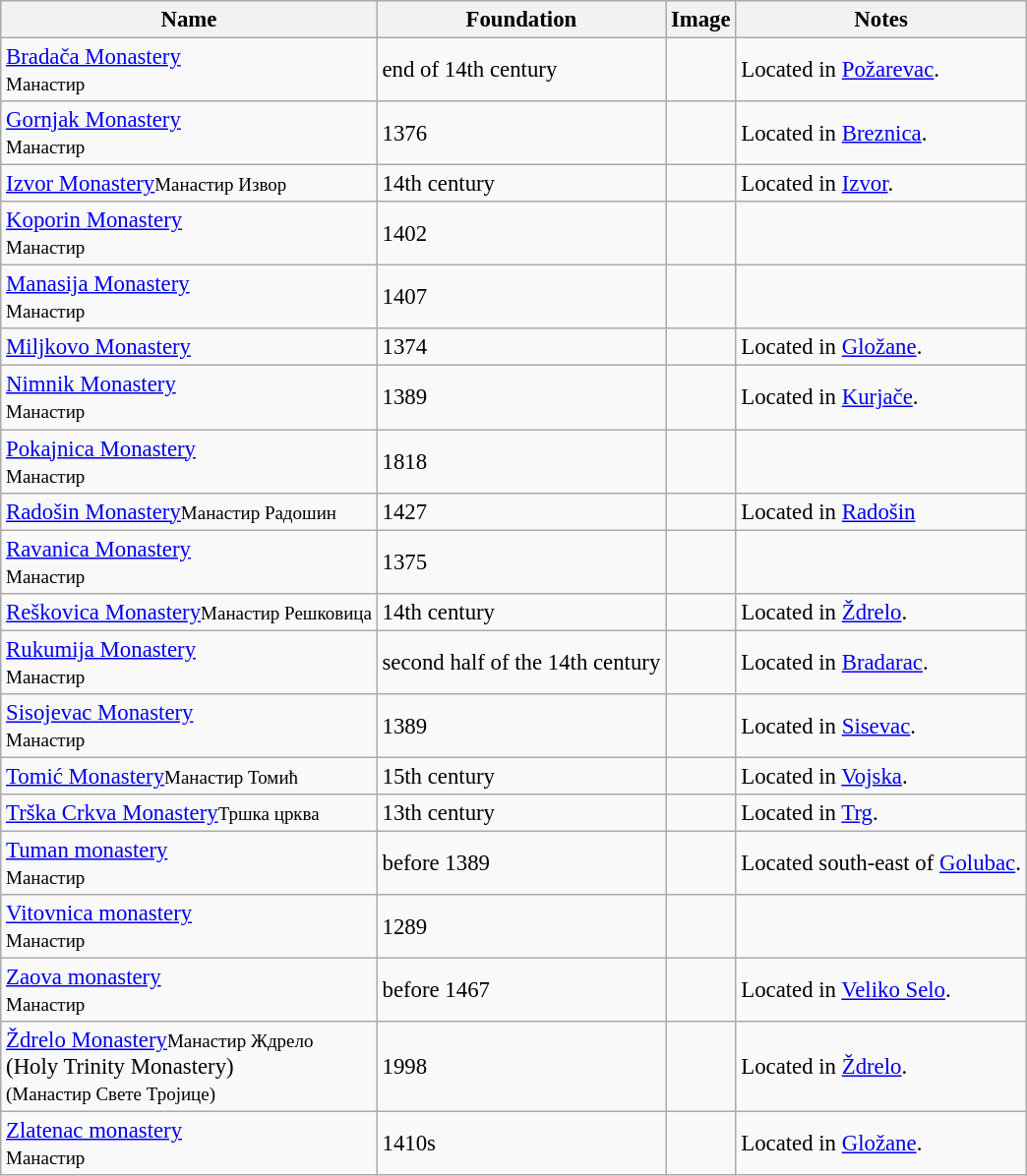<table class="wikitable" style="font-size:95%;">
<tr>
<th>Name</th>
<th>Foundation</th>
<th>Image</th>
<th>Notes</th>
</tr>
<tr>
<td><a href='#'>Bradača Monastery</a><br><small>Манастир</small> </td>
<td>end of 14th century</td>
<td></td>
<td>Located in <a href='#'>Požarevac</a>.</td>
</tr>
<tr>
<td><a href='#'>Gornjak Monastery</a><br><small>Манастир</small> </td>
<td>1376</td>
<td></td>
<td>Located in <a href='#'>Breznica</a>.</td>
</tr>
<tr>
<td><a href='#'>Izvor Monastery</a><small>Манастир Извор</small></td>
<td>14th century</td>
<td></td>
<td>Located in <a href='#'>Izvor</a>.</td>
</tr>
<tr>
<td><a href='#'>Koporin Monastery</a><br><small>Манастир</small> </td>
<td>1402</td>
<td></td>
<td></td>
</tr>
<tr>
<td><a href='#'>Manasija Monastery</a><br><small>Манастир</small> </td>
<td>1407</td>
<td></td>
<td></td>
</tr>
<tr>
<td><a href='#'>Miljkovo Monastery</a><br></td>
<td>1374</td>
<td></td>
<td>Located in <a href='#'>Gložane</a>.</td>
</tr>
<tr>
<td><a href='#'>Nimnik Monastery</a><br><small>Манастир</small> </td>
<td>1389</td>
<td></td>
<td>Located in <a href='#'>Kurjače</a>.</td>
</tr>
<tr>
<td><a href='#'>Pokajnica Monastery</a><br><small>Манастир</small> </td>
<td>1818</td>
<td></td>
<td></td>
</tr>
<tr>
<td><a href='#'>Radošin Monastery</a><small>Манастир Радошин</small></td>
<td>1427</td>
<td></td>
<td>Located in <a href='#'>Radošin</a></td>
</tr>
<tr>
<td><a href='#'>Ravanica Monastery</a><br><small>Манастир</small> </td>
<td>1375</td>
<td></td>
<td></td>
</tr>
<tr>
<td><a href='#'>Reškovica Monastery</a><small>Манастир Решковица</small></td>
<td>14th century</td>
<td></td>
<td>Located in <a href='#'>Ždrelo</a>.</td>
</tr>
<tr>
<td><a href='#'>Rukumija Monastery</a><br><small>Манастир</small> </td>
<td>second half of the 14th century</td>
<td></td>
<td>Located in <a href='#'>Bradarac</a>.</td>
</tr>
<tr>
<td><a href='#'>Sisojevac Monastery</a><br><small>Манастир</small> </td>
<td>1389</td>
<td></td>
<td>Located in <a href='#'>Sisevac</a>.</td>
</tr>
<tr>
<td><a href='#'>Tomić Monastery</a><small>Манастир Томић</small></td>
<td>15th century</td>
<td></td>
<td>Located in <a href='#'>Vojska</a>.</td>
</tr>
<tr>
<td><a href='#'>Trška Crkva Monastery</a><small>Тршка црква</small></td>
<td>13th century</td>
<td></td>
<td>Located in <a href='#'>Trg</a>.</td>
</tr>
<tr>
<td><a href='#'>Tuman monastery</a><br><small>Манастир</small> </td>
<td>before 1389</td>
<td></td>
<td>Located  south-east of <a href='#'>Golubac</a>.</td>
</tr>
<tr>
<td><a href='#'>Vitovnica monastery</a><br><small>Манастир</small> </td>
<td>1289</td>
<td></td>
<td></td>
</tr>
<tr>
<td><a href='#'>Zaova monastery</a><br><small>Манастир</small> </td>
<td>before 1467</td>
<td></td>
<td>Located in <a href='#'>Veliko Selo</a>.</td>
</tr>
<tr>
<td><a href='#'>Ždrelo Monastery</a><small>Манастир Ждрело</small><br>(Holy Trinity Monastery)<br><small>(Манастир Свете Тројице)</small></td>
<td>1998</td>
<td></td>
<td>Located in <a href='#'>Ždrelo</a>.</td>
</tr>
<tr>
<td><a href='#'>Zlatenac monastery</a><br><small>Манастир</small> </td>
<td>1410s</td>
<td></td>
<td>Located in <a href='#'>Gložane</a>.</td>
</tr>
</table>
